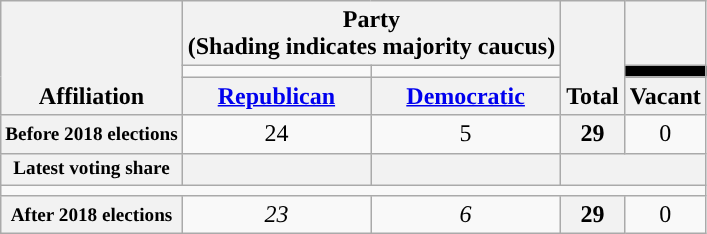<table class=wikitable style="text-align:center">
<tr style="vertical-align:bottom;">
<th rowspan=3>Affiliation</th>
<th colspan=2>Party <div>(Shading indicates majority caucus)</div></th>
<th rowspan=3>Total</th>
<th></th>
</tr>
<tr style="height:5px">
<td style="background-color:"></td>
<td style="background-color:"></td>
<td style="background-color:black"></td>
</tr>
<tr>
<th><a href='#'>Republican</a></th>
<th><a href='#'>Democratic</a></th>
<th>Vacant</th>
</tr>
<tr>
<th nowrap style="font-size:80%">Before 2018 elections</th>
<td>24</td>
<td>5</td>
<th>29</th>
<td>0</td>
</tr>
<tr>
<th nowrap style="font-size:80%">Latest voting share</th>
<th></th>
<th></th>
<th colspan=3></th>
</tr>
<tr>
<td colspan=5></td>
</tr>
<tr>
<th nowrap style="font-size:80%">After 2018 elections</th>
<td><em>23</em></td>
<td><em>6</em></td>
<th>29</th>
<td>0</td>
</tr>
</table>
